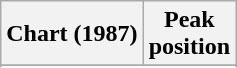<table class="wikitable sortable plainrowheaders">
<tr>
<th scope="col">Chart (1987)</th>
<th scope="col">Peak<br>position</th>
</tr>
<tr>
</tr>
<tr>
</tr>
<tr>
</tr>
<tr>
</tr>
<tr>
</tr>
</table>
